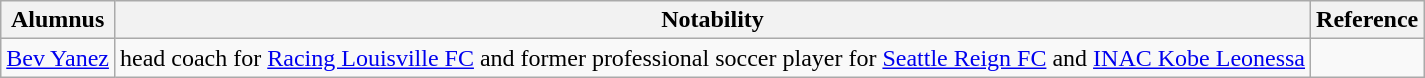<table class="wikitable">
<tr>
<th>Alumnus</th>
<th>Notability</th>
<th>Reference</th>
</tr>
<tr>
<td><a href='#'>Bev Yanez</a></td>
<td>head coach for <a href='#'>Racing Louisville FC</a> and former professional soccer player for <a href='#'>Seattle Reign FC</a> and <a href='#'>INAC Kobe Leonessa</a></td>
<td></td>
</tr>
</table>
